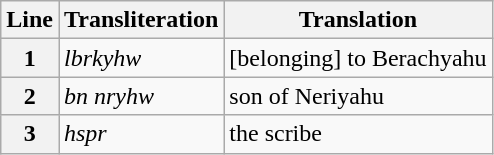<table class="wikitable">
<tr>
<th>Line<br></th>
<th>Transliteration</th>
<th>Translation</th>
</tr>
<tr>
<th>1</th>
<td><em>lbrkyhw</em></td>
<td>[belonging] to Berachyahu</td>
</tr>
<tr>
<th>2</th>
<td><em>bn nryhw</em></td>
<td>son of Neriyahu</td>
</tr>
<tr>
<th>3</th>
<td><em>hspr</em></td>
<td>the scribe</td>
</tr>
</table>
